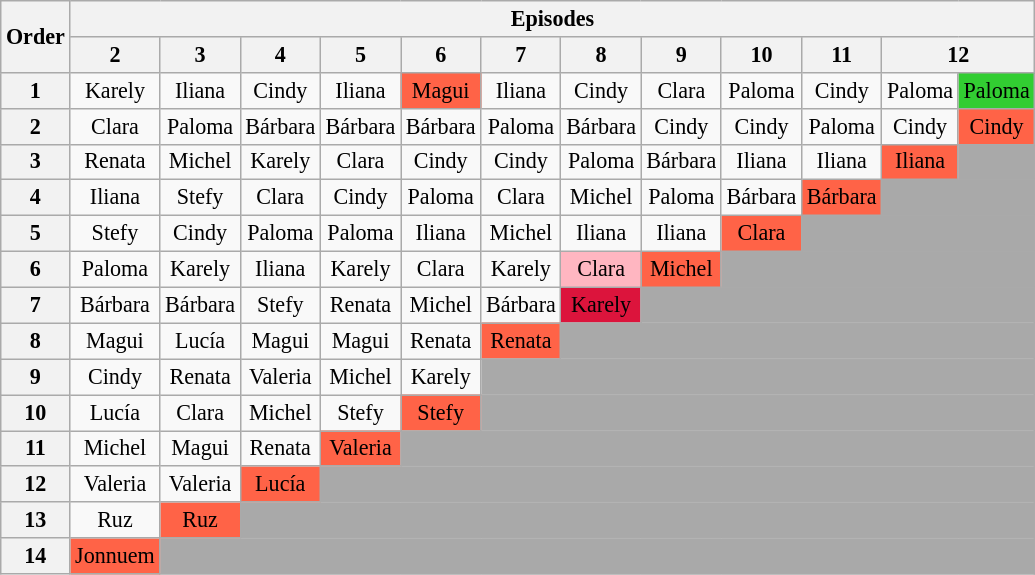<table class="wikitable" style="text-align:center; font-size:92%">
<tr>
<th rowspan=2>Order</th>
<th colspan=13>Episodes</th>
</tr>
<tr>
<th>2</th>
<th>3</th>
<th>4</th>
<th>5</th>
<th>6</th>
<th>7</th>
<th>8</th>
<th>9</th>
<th>10</th>
<th>11</th>
<th colspan="2">12</th>
</tr>
<tr>
<th>1</th>
<td>Karely</td>
<td>Iliana</td>
<td>Cindy</td>
<td>Iliana</td>
<td bgcolor=FF6347>Magui</td>
<td>Iliana</td>
<td>Cindy</td>
<td>Clara</td>
<td>Paloma</td>
<td>Cindy</td>
<td>Paloma</td>
<td bgcolor=limegreen>Paloma</td>
</tr>
<tr>
<th>2</th>
<td>Clara</td>
<td>Paloma</td>
<td>Bárbara</td>
<td>Bárbara</td>
<td>Bárbara</td>
<td>Paloma</td>
<td>Bárbara</td>
<td>Cindy</td>
<td>Cindy</td>
<td>Paloma</td>
<td>Cindy</td>
<td bgcolor=FF6347>Cindy</td>
</tr>
<tr>
<th>3</th>
<td>Renata</td>
<td>Michel</td>
<td>Karely</td>
<td>Clara</td>
<td>Cindy</td>
<td>Cindy</td>
<td>Paloma</td>
<td>Bárbara</td>
<td>Iliana</td>
<td>Iliana</td>
<td bgcolor=FF6347>Iliana</td>
<td bgcolor="darkgray" colspan="13"></td>
</tr>
<tr>
<th>4</th>
<td>Iliana</td>
<td>Stefy</td>
<td>Clara</td>
<td>Cindy</td>
<td>Paloma</td>
<td>Clara</td>
<td>Michel</td>
<td>Paloma</td>
<td>Bárbara</td>
<td bgcolor=FF6347>Bárbara</td>
<td bgcolor="darkgray" colspan="13"></td>
</tr>
<tr>
<th>5</th>
<td>Stefy</td>
<td>Cindy</td>
<td>Paloma</td>
<td>Paloma</td>
<td>Iliana</td>
<td>Michel</td>
<td>Iliana</td>
<td>Iliana</td>
<td bgcolor=FF6347>Clara</td>
<td bgcolor="darkgray" colspan="13"></td>
</tr>
<tr>
<th>6</th>
<td>Paloma</td>
<td>Karely</td>
<td>Iliana</td>
<td>Karely</td>
<td>Clara</td>
<td>Karely</td>
<td bgcolor="lightpink">Clara</td>
<td bgcolor=FF6347>Michel</td>
<td bgcolor="darkgray" colspan="13"></td>
</tr>
<tr>
<th>7</th>
<td>Bárbara</td>
<td>Bárbara</td>
<td>Stefy</td>
<td>Renata</td>
<td>Michel</td>
<td>Bárbara</td>
<td bgcolor="crimson"><span>Karely</span></td>
<td bgcolor="darkgray" colspan="13"></td>
</tr>
<tr>
<th>8</th>
<td>Magui</td>
<td>Lucía</td>
<td>Magui</td>
<td>Magui</td>
<td>Renata</td>
<td bgcolor=FF6347>Renata</td>
<td bgcolor="darkgray" colspan="13"></td>
</tr>
<tr>
<th>9</th>
<td>Cindy</td>
<td>Renata</td>
<td>Valeria</td>
<td>Michel</td>
<td>Karely</td>
<td bgcolor="darkgray" colspan="13"></td>
</tr>
<tr>
<th>10</th>
<td>Lucía</td>
<td>Clara</td>
<td>Michel</td>
<td>Stefy</td>
<td bgcolor=FF6347>Stefy</td>
<td bgcolor="darkgray" colspan="13"></td>
</tr>
<tr>
<th>11</th>
<td>Michel</td>
<td>Magui</td>
<td>Renata</td>
<td bgcolor=FF6347>Valeria</td>
<td bgcolor="darkgray" colspan="13"></td>
</tr>
<tr>
<th>12</th>
<td>Valeria</td>
<td>Valeria</td>
<td bgcolor=FF6347>Lucía</td>
<td bgcolor="darkgray" colspan="13"></td>
</tr>
<tr>
<th>13</th>
<td>Ruz</td>
<td bgcolor=FF6347>Ruz</td>
<td bgcolor="darkgray" colspan="13"></td>
</tr>
<tr>
<th>14</th>
<td bgcolor=FF6347>Jonnuem</td>
<td bgcolor="darkgray" colspan="13"></td>
</tr>
</table>
